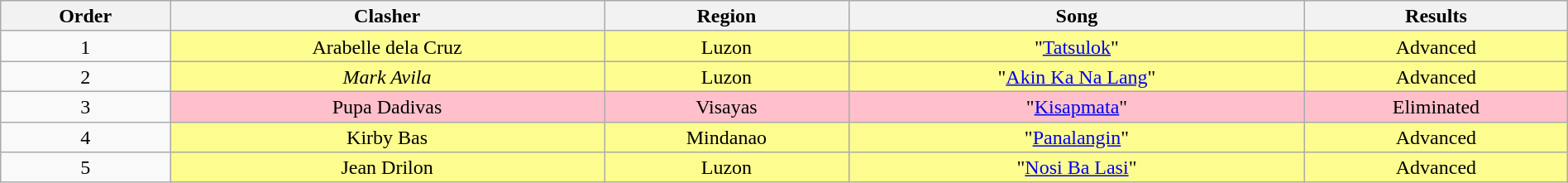<table class="wikitable" style="text-align:center; line-height:17px; width:100%;">
<tr>
<th>Order</th>
<th>Clasher</th>
<th>Region</th>
<th>Song</th>
<th>Results</th>
</tr>
<tr>
<td>1</td>
<td style="background:#fdfc8f;">Arabelle dela Cruz</td>
<td style="background:#fdfc8f;">Luzon</td>
<td style="background:#fdfc8f;">"<a href='#'>Tatsulok</a>"</td>
<td style="background:#fdfc8f;">Advanced</td>
</tr>
<tr>
<td>2</td>
<td style="background:#fdfc8f;"><em>Mark Avila</em></td>
<td style="background:#fdfc8f;">Luzon</td>
<td style="background:#fdfc8f;">"<a href='#'>Akin Ka Na Lang</a>"</td>
<td style="background:#fdfc8f;">Advanced</td>
</tr>
<tr>
<td>3</td>
<td style="background:pink;">Pupa Dadivas</td>
<td style="background:pink;">Visayas</td>
<td style="background:pink;">"<a href='#'>Kisapmata</a>"</td>
<td style="background:pink;">Eliminated</td>
</tr>
<tr>
<td>4</td>
<td style="background:#fdfc8f;">Kirby Bas</td>
<td style="background:#fdfc8f;">Mindanao</td>
<td style="background:#fdfc8f;">"<a href='#'>Panalangin</a>"</td>
<td style="background:#fdfc8f;">Advanced</td>
</tr>
<tr>
<td>5</td>
<td style="background:#fdfc8f;">Jean Drilon</td>
<td style="background:#fdfc8f;">Luzon</td>
<td style="background:#fdfc8f;">"<a href='#'>Nosi Ba Lasi</a>"</td>
<td style="background:#fdfc8f;">Advanced</td>
</tr>
</table>
